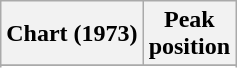<table class="wikitable sortable plainrowheaders">
<tr>
<th scope="col">Chart (1973)</th>
<th scope="col">Peak<br>position</th>
</tr>
<tr>
</tr>
<tr>
</tr>
<tr>
</tr>
<tr>
</tr>
<tr>
</tr>
<tr>
</tr>
</table>
